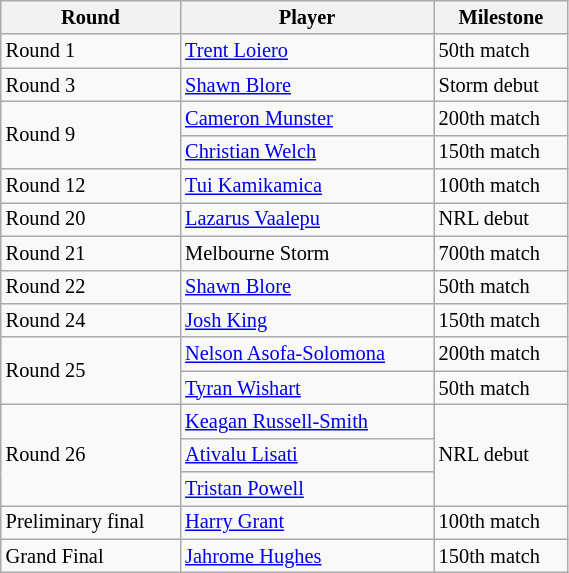<table class="wikitable"  style="font-size:85%; width:30%;">
<tr>
<th>Round</th>
<th>Player</th>
<th>Milestone</th>
</tr>
<tr>
<td>Round 1</td>
<td><a href='#'>Trent Loiero</a></td>
<td>50th match</td>
</tr>
<tr>
<td>Round 3</td>
<td><a href='#'>Shawn Blore</a></td>
<td>Storm debut</td>
</tr>
<tr>
<td rowspan=2>Round 9</td>
<td><a href='#'>Cameron Munster</a></td>
<td>200th match</td>
</tr>
<tr>
<td><a href='#'>Christian Welch</a></td>
<td>150th match</td>
</tr>
<tr>
<td>Round 12</td>
<td><a href='#'>Tui Kamikamica</a></td>
<td>100th match</td>
</tr>
<tr>
<td>Round 20</td>
<td><a href='#'>Lazarus Vaalepu</a></td>
<td>NRL debut</td>
</tr>
<tr>
<td>Round 21</td>
<td>Melbourne Storm</td>
<td>700th match</td>
</tr>
<tr>
<td>Round 22</td>
<td><a href='#'>Shawn Blore</a></td>
<td>50th match</td>
</tr>
<tr>
<td>Round 24</td>
<td><a href='#'>Josh King</a></td>
<td>150th match</td>
</tr>
<tr>
<td rowspan=2>Round 25</td>
<td><a href='#'>Nelson Asofa-Solomona</a></td>
<td>200th match</td>
</tr>
<tr>
<td><a href='#'>Tyran Wishart</a></td>
<td>50th match</td>
</tr>
<tr>
<td rowspan=3>Round 26</td>
<td><a href='#'>Keagan Russell-Smith</a></td>
<td rowspan=3>NRL debut</td>
</tr>
<tr>
<td><a href='#'>Ativalu Lisati</a></td>
</tr>
<tr>
<td><a href='#'>Tristan Powell</a></td>
</tr>
<tr>
<td>Preliminary final</td>
<td><a href='#'>Harry Grant</a></td>
<td>100th match</td>
</tr>
<tr>
<td>Grand Final</td>
<td><a href='#'>Jahrome Hughes</a></td>
<td>150th match</td>
</tr>
</table>
